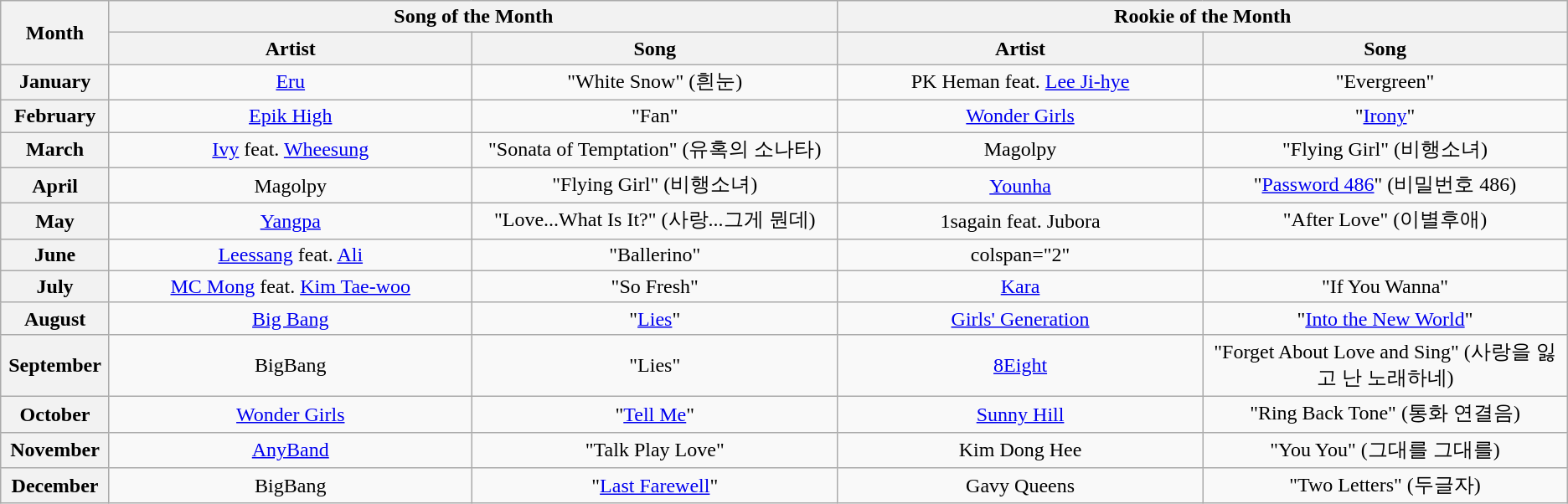<table class="wikitable plainrowheaders" style="text-align:center;">
<tr>
<th rowspan="2" style="width:5em;">Month</th>
<th colspan="2">Song of the Month</th>
<th colspan="2">Rookie of the Month</th>
</tr>
<tr>
<th style="width:20em;">Artist</th>
<th style="width:20em;">Song</th>
<th style="width:20em;">Artist</th>
<th style="width:20em;">Song</th>
</tr>
<tr>
<th>January</th>
<td><a href='#'>Eru</a></td>
<td>"White Snow" (흰눈)</td>
<td>PK Heman feat. <a href='#'>Lee Ji-hye</a></td>
<td>"Evergreen"</td>
</tr>
<tr>
<th>February</th>
<td><a href='#'>Epik High</a></td>
<td>"Fan"</td>
<td><a href='#'>Wonder Girls</a></td>
<td>"<a href='#'>Irony</a>"</td>
</tr>
<tr>
<th>March</th>
<td><a href='#'>Ivy</a> feat. <a href='#'>Wheesung</a></td>
<td>"Sonata of Temptation" (유혹의 소나타)</td>
<td>Magolpy</td>
<td>"Flying Girl" (비행소녀)</td>
</tr>
<tr>
<th>April</th>
<td>Magolpy</td>
<td>"Flying Girl" (비행소녀)</td>
<td><a href='#'>Younha</a></td>
<td>"<a href='#'>Password 486</a>" (비밀번호 486)</td>
</tr>
<tr>
<th>May</th>
<td><a href='#'>Yangpa</a></td>
<td>"Love...What Is It?" (사랑...그게 뭔데)</td>
<td>1sagain feat. Jubora</td>
<td>"After Love" (이별후애)</td>
</tr>
<tr>
<th>June</th>
<td><a href='#'>Leessang</a> feat. <a href='#'>Ali</a></td>
<td>"Ballerino"</td>
<td>colspan="2" </td>
</tr>
<tr>
<th>July</th>
<td><a href='#'>MC Mong</a> feat. <a href='#'>Kim Tae-woo</a></td>
<td>"So Fresh"</td>
<td><a href='#'>Kara</a></td>
<td>"If You Wanna"</td>
</tr>
<tr>
<th>August</th>
<td><a href='#'>Big Bang</a></td>
<td>"<a href='#'>Lies</a>"</td>
<td><a href='#'>Girls' Generation</a></td>
<td>"<a href='#'>Into the New World</a>"</td>
</tr>
<tr>
<th>September</th>
<td>BigBang</td>
<td>"Lies"</td>
<td><a href='#'>8Eight</a></td>
<td>"Forget About Love and Sing" (사랑을 잃고 난 노래하네)</td>
</tr>
<tr>
<th>October</th>
<td><a href='#'>Wonder Girls</a></td>
<td>"<a href='#'>Tell Me</a>"</td>
<td><a href='#'>Sunny Hill</a></td>
<td>"Ring Back Tone" (통화 연결음)</td>
</tr>
<tr>
<th>November</th>
<td><a href='#'>AnyBand</a></td>
<td>"Talk Play Love"</td>
<td>Kim Dong Hee</td>
<td>"You You" (그대를 그대를)</td>
</tr>
<tr>
<th>December</th>
<td>BigBang</td>
<td>"<a href='#'>Last Farewell</a>"</td>
<td>Gavy Queens</td>
<td>"Two Letters" (두글자)</td>
</tr>
</table>
